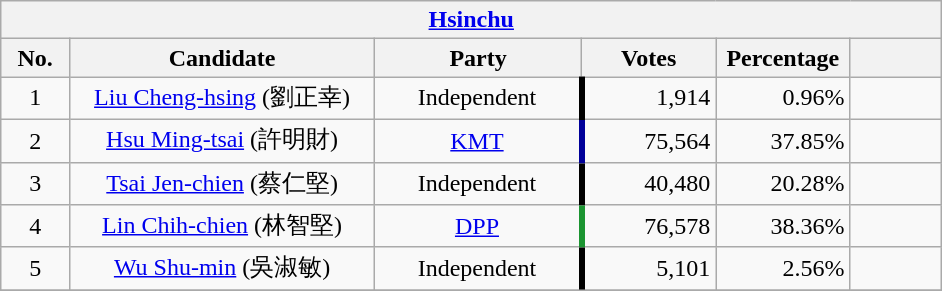<table class="wikitable collapsible" style="text-align:center">
<tr>
<th colspan="7" width=620px><a href='#'>Hsinchu</a></th>
</tr>
<tr>
<th width=35>No.</th>
<th width=180>Candidate</th>
<th width=120>Party</th>
<th width=75>Votes</th>
<th width=75>Percentage</th>
<th width=49></th>
</tr>
<tr>
<td>1</td>
<td><a href='#'>Liu Cheng-hsing</a> (劉正幸)</td>
<td>Independent</td>
<td style="border-left:4px solid #000000;" align="right">1,914</td>
<td align="right">0.96%</td>
<td align="center"></td>
</tr>
<tr>
<td>2</td>
<td><a href='#'>Hsu Ming-tsai</a> (許明財)</td>
<td><a href='#'>KMT</a></td>
<td style="border-left:4px solid #000099;" align="right">75,564</td>
<td align="right">37.85%</td>
<td align="center"></td>
</tr>
<tr>
<td>3</td>
<td><a href='#'>Tsai Jen-chien</a> (蔡仁堅)</td>
<td>Independent</td>
<td style="border-left:4px solid #000000;" align="right">40,480</td>
<td align="right">20.28%</td>
<td align="center"></td>
</tr>
<tr>
<td>4</td>
<td><a href='#'>Lin Chih-chien</a> (林智堅)</td>
<td><a href='#'>DPP</a></td>
<td style="border-left:4px solid #1B9431;" align="right">76,578</td>
<td align="right">38.36%</td>
<td align="center"><div></div></td>
</tr>
<tr>
<td>5</td>
<td><a href='#'>Wu Shu-min</a> (吳淑敏)</td>
<td>Independent</td>
<td style="border-left:4px solid #000000;" align="right">5,101</td>
<td align="right">2.56%</td>
<td align="center"></td>
</tr>
<tr bgcolor=EEEEEE>
</tr>
</table>
